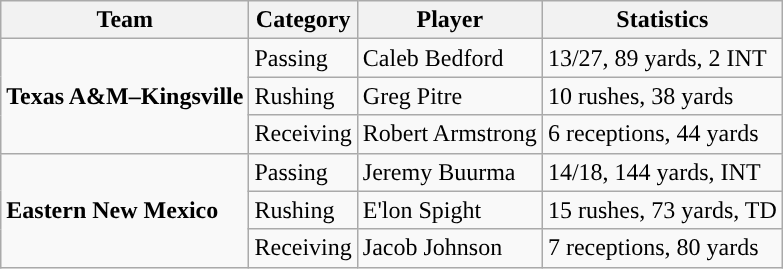<table class="wikitable" style="float: left;">
<tr>
<th>Team</th>
<th>Category</th>
<th>Player</th>
<th>Statistics</th>
</tr>
<tr>
<td rowspan=3><strong>Texas A&M–Kingsville</strong></td>
<td>Passing</td>
<td>Caleb Bedford</td>
<td>13/27, 89 yards, 2 INT</td>
</tr>
<tr>
<td>Rushing</td>
<td>Greg Pitre</td>
<td>10 rushes, 38 yards</td>
</tr>
<tr>
<td>Receiving</td>
<td>Robert Armstrong</td>
<td>6 receptions, 44 yards</td>
</tr>
<tr>
<td rowspan=3><strong>Eastern New Mexico</strong></td>
<td>Passing</td>
<td>Jeremy Buurma</td>
<td>14/18, 144 yards, INT</td>
</tr>
<tr>
<td>Rushing</td>
<td>E'lon Spight</td>
<td>15 rushes, 73 yards, TD</td>
</tr>
<tr>
<td>Receiving</td>
<td>Jacob Johnson</td>
<td>7 receptions, 80 yards</td>
</tr>
</table>
